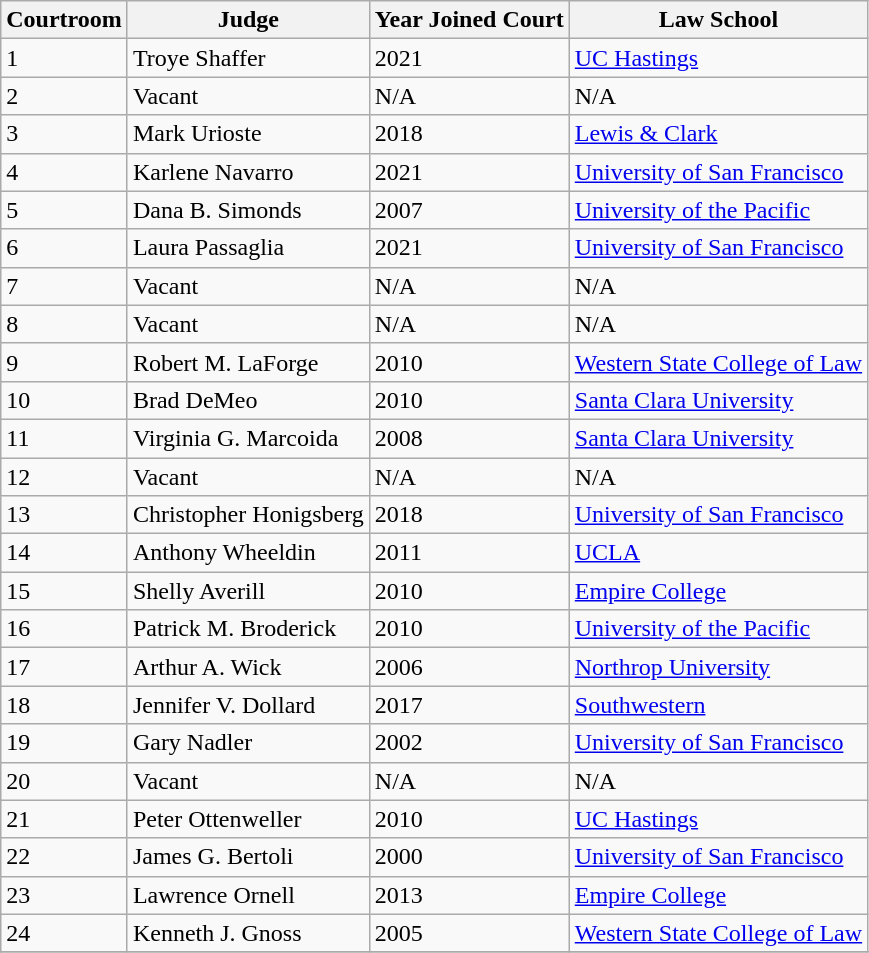<table class="wikitable sortable">
<tr>
<th>Courtroom</th>
<th>Judge</th>
<th>Year Joined Court</th>
<th>Law School</th>
</tr>
<tr>
<td>1</td>
<td>Troye Shaffer</td>
<td>2021</td>
<td><a href='#'>UC Hastings</a></td>
</tr>
<tr>
<td>2</td>
<td>Vacant</td>
<td>N/A</td>
<td>N/A</td>
</tr>
<tr>
<td>3</td>
<td>Mark Urioste</td>
<td>2018</td>
<td><a href='#'>Lewis & Clark</a></td>
</tr>
<tr>
<td>4</td>
<td>Karlene Navarro</td>
<td>2021</td>
<td><a href='#'>University of San Francisco</a></td>
</tr>
<tr>
<td>5</td>
<td>Dana B. Simonds</td>
<td>2007</td>
<td><a href='#'>University of the Pacific</a></td>
</tr>
<tr>
<td>6</td>
<td>Laura Passaglia</td>
<td>2021</td>
<td><a href='#'>University of San Francisco</a></td>
</tr>
<tr>
<td>7</td>
<td>Vacant</td>
<td>N/A</td>
<td>N/A</td>
</tr>
<tr>
<td>8</td>
<td>Vacant</td>
<td>N/A</td>
<td>N/A</td>
</tr>
<tr>
<td>9</td>
<td>Robert M. LaForge</td>
<td>2010</td>
<td><a href='#'>Western State College of Law</a></td>
</tr>
<tr>
<td>10</td>
<td>Brad DeMeo</td>
<td>2010</td>
<td><a href='#'>Santa Clara University</a></td>
</tr>
<tr>
<td>11</td>
<td>Virginia G. Marcoida</td>
<td>2008</td>
<td><a href='#'>Santa Clara University</a></td>
</tr>
<tr>
<td>12</td>
<td>Vacant</td>
<td>N/A</td>
<td>N/A</td>
</tr>
<tr>
<td>13</td>
<td>Christopher Honigsberg</td>
<td>2018</td>
<td><a href='#'>University of San Francisco</a></td>
</tr>
<tr>
<td>14</td>
<td>Anthony Wheeldin</td>
<td>2011</td>
<td><a href='#'>UCLA</a></td>
</tr>
<tr>
<td>15</td>
<td>Shelly Averill</td>
<td>2010</td>
<td><a href='#'>Empire College</a></td>
</tr>
<tr>
<td>16</td>
<td>Patrick M. Broderick</td>
<td>2010</td>
<td><a href='#'>University of the Pacific</a></td>
</tr>
<tr>
<td>17</td>
<td>Arthur A. Wick</td>
<td>2006</td>
<td><a href='#'>Northrop University</a></td>
</tr>
<tr>
<td>18</td>
<td>Jennifer V. Dollard</td>
<td>2017</td>
<td><a href='#'>Southwestern</a></td>
</tr>
<tr>
<td>19</td>
<td>Gary Nadler</td>
<td>2002</td>
<td><a href='#'>University of San Francisco</a></td>
</tr>
<tr>
<td>20</td>
<td>Vacant</td>
<td>N/A</td>
<td>N/A</td>
</tr>
<tr>
<td>21</td>
<td>Peter Ottenweller</td>
<td>2010</td>
<td><a href='#'>UC Hastings</a></td>
</tr>
<tr>
<td>22</td>
<td>James G. Bertoli</td>
<td>2000</td>
<td><a href='#'>University of San Francisco</a></td>
</tr>
<tr>
<td>23</td>
<td>Lawrence Ornell</td>
<td>2013</td>
<td><a href='#'>Empire College</a></td>
</tr>
<tr>
<td>24</td>
<td>Kenneth J. Gnoss</td>
<td>2005</td>
<td><a href='#'>Western State College of Law</a></td>
</tr>
<tr>
</tr>
</table>
